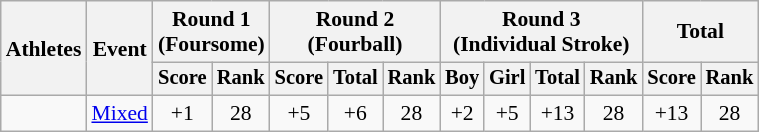<table class="wikitable" style="font-size:90%">
<tr>
<th rowspan="2">Athletes</th>
<th rowspan="2">Event</th>
<th colspan="2">Round 1<br>(Foursome)</th>
<th colspan="3">Round 2<br>(Fourball)</th>
<th colspan="4">Round 3<br>(Individual Stroke)</th>
<th colspan="2">Total</th>
</tr>
<tr style="font-size:95%">
<th>Score</th>
<th>Rank</th>
<th>Score</th>
<th>Total</th>
<th>Rank</th>
<th>Boy</th>
<th>Girl</th>
<th>Total</th>
<th>Rank</th>
<th>Score</th>
<th>Rank</th>
</tr>
<tr align=center>
<td align=left><br></td>
<td align=left><a href='#'>Mixed</a></td>
<td>+1</td>
<td>28</td>
<td>+5</td>
<td>+6</td>
<td>28</td>
<td>+2</td>
<td>+5</td>
<td>+13</td>
<td>28</td>
<td>+13</td>
<td>28</td>
</tr>
</table>
